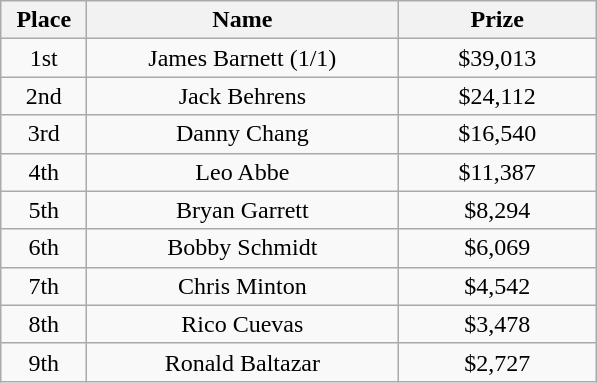<table class="wikitable">
<tr>
<th width="50">Place</th>
<th width="200">Name</th>
<th width="125">Prize</th>
</tr>
<tr>
<td align = "center">1st</td>
<td align = "center"> James Barnett (1/1)</td>
<td align = "center">$39,013</td>
</tr>
<tr>
<td align = "center">2nd</td>
<td align = "center"> Jack Behrens</td>
<td align = "center">$24,112</td>
</tr>
<tr>
<td align = "center">3rd</td>
<td align = "center"> Danny Chang</td>
<td align = "center">$16,540</td>
</tr>
<tr>
<td align = "center">4th</td>
<td align = "center"> Leo Abbe</td>
<td align = "center">$11,387</td>
</tr>
<tr>
<td align = "center">5th</td>
<td align = "center"> Bryan Garrett</td>
<td align = "center">$8,294</td>
</tr>
<tr>
<td align = "center">6th</td>
<td align = "center"> Bobby Schmidt</td>
<td align = "center">$6,069</td>
</tr>
<tr>
<td align = "center">7th</td>
<td align = "center"> Chris Minton</td>
<td align = "center">$4,542</td>
</tr>
<tr>
<td align = "center">8th</td>
<td align = "center"> Rico Cuevas</td>
<td align = "center">$3,478</td>
</tr>
<tr>
<td align = "center">9th</td>
<td align = "center"> Ronald Baltazar</td>
<td align = "center">$2,727</td>
</tr>
</table>
